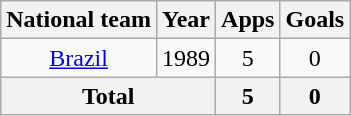<table class="wikitable" style="text-align:center">
<tr>
<th>National team</th>
<th>Year</th>
<th>Apps</th>
<th>Goals</th>
</tr>
<tr>
<td><a href='#'>Brazil</a></td>
<td>1989</td>
<td>5</td>
<td>0</td>
</tr>
<tr>
<th colspan="2">Total</th>
<th>5</th>
<th>0</th>
</tr>
</table>
